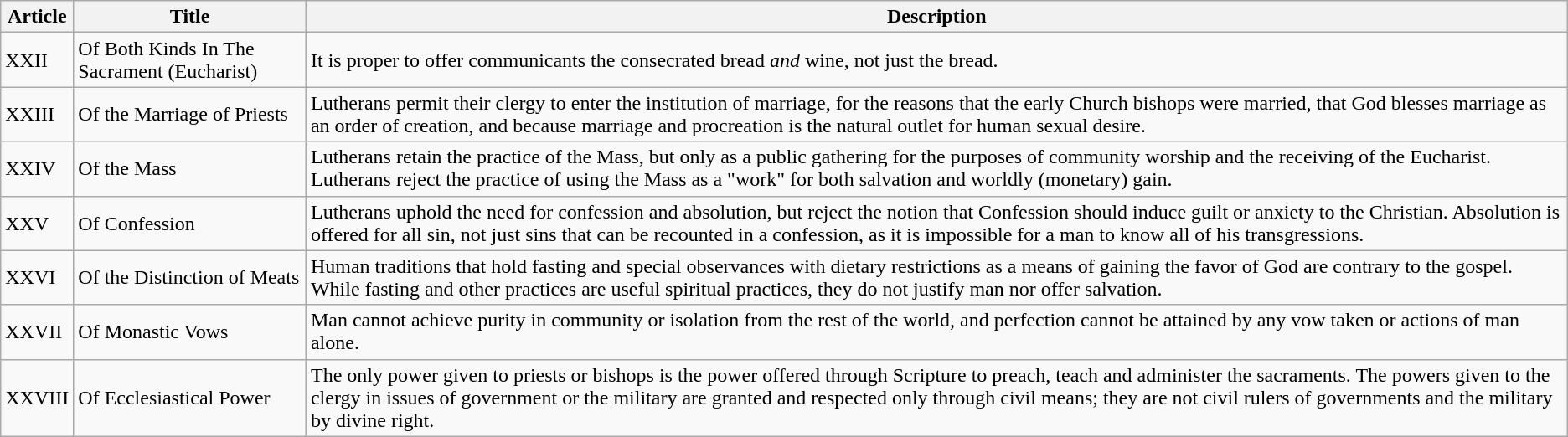<table class="wikitable">
<tr>
<th>Article</th>
<th>Title</th>
<th>Description</th>
</tr>
<tr>
<td>XXII</td>
<td>Of Both Kinds In The Sacrament (Eucharist)</td>
<td>It is proper to offer communicants the consecrated bread <em>and</em> wine, not just the bread.</td>
</tr>
<tr>
<td>XXIII</td>
<td>Of the Marriage of Priests</td>
<td>Lutherans permit their clergy to enter the institution of marriage, for the reasons that the early Church bishops were married, that God blesses marriage as an order of creation, and because marriage and procreation is the natural outlet for human sexual desire.</td>
</tr>
<tr>
<td>XXIV</td>
<td>Of the Mass</td>
<td>Lutherans retain the practice of the Mass, but only as a public gathering for the purposes of community worship and the receiving of the Eucharist.  Lutherans reject the practice of using the Mass as a "work" for both salvation and worldly (monetary) gain.</td>
</tr>
<tr>
<td>XXV</td>
<td>Of Confession</td>
<td>Lutherans uphold the need for confession and absolution, but reject the notion that Confession should induce guilt or anxiety to the Christian.  Absolution is offered for all sin, not just sins that can be recounted in a confession, as it is impossible for a man to know all of his transgressions.</td>
</tr>
<tr>
<td>XXVI</td>
<td>Of the Distinction of Meats</td>
<td>Human traditions that hold fasting and special observances with dietary restrictions as a means of gaining the favor of God are contrary to the gospel.  While fasting and other practices are useful spiritual practices, they do not justify man nor offer salvation.</td>
</tr>
<tr>
<td>XXVII</td>
<td>Of Monastic Vows</td>
<td>Man cannot achieve purity in community or isolation from the rest of the world, and perfection cannot be attained by any vow taken or actions of man alone.</td>
</tr>
<tr>
<td>XXVIII</td>
<td>Of Ecclesiastical Power</td>
<td>The only power given to priests or bishops is the power offered through Scripture to preach, teach and administer the sacraments.  The powers given to the clergy in issues of government or the military are granted and respected only through civil means; they are not civil rulers of governments and the military by divine right.</td>
</tr>
</table>
